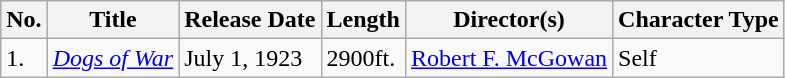<table class="wikitable">
<tr>
<th>No.</th>
<th>Title</th>
<th>Release Date</th>
<th>Length</th>
<th>Director(s)</th>
<th>Character Type</th>
</tr>
<tr>
<td>1.</td>
<td><em><a href='#'>Dogs of War</a></em></td>
<td>July 1, 1923</td>
<td>2900ft.</td>
<td><a href='#'>Robert F. McGowan</a></td>
<td>Self</td>
</tr>
</table>
